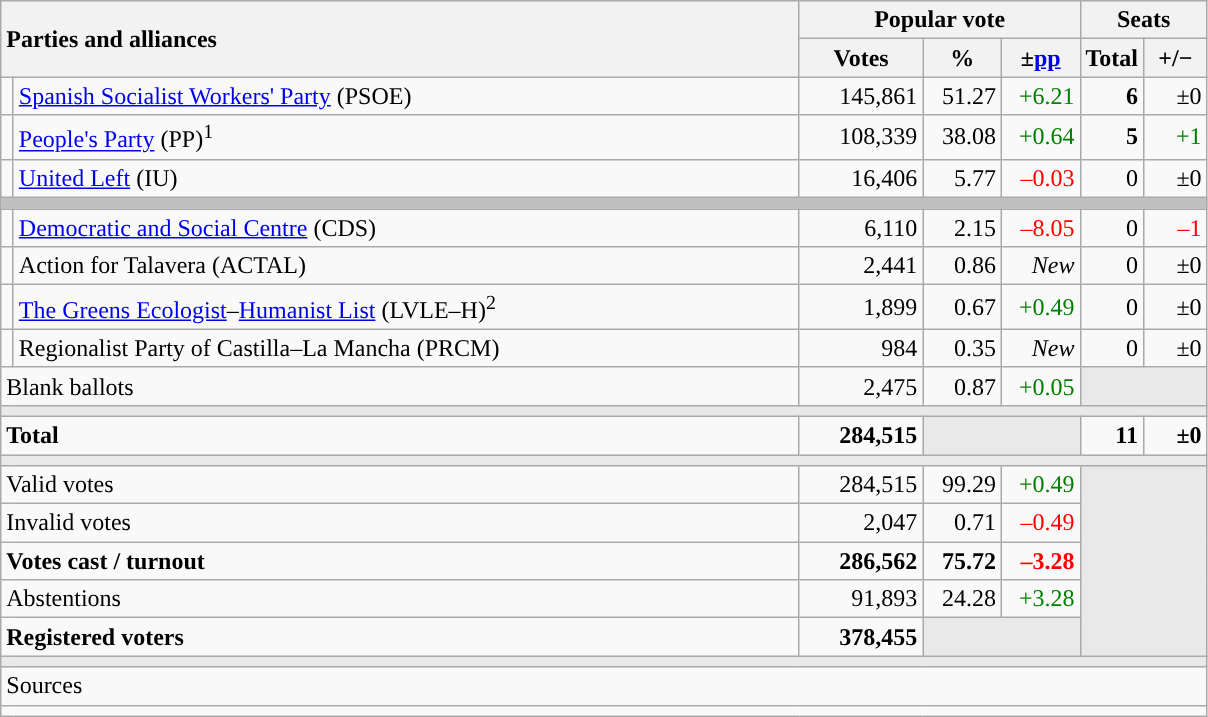<table class="wikitable" style="text-align:right;">
<tr>
<th style="text-align:left;" rowspan="2" colspan="2" width="525">Parties and alliances</th>
<th colspan="3">Popular vote</th>
<th colspan="2">Seats</th>
</tr>
<tr>
<th width="75">Votes</th>
<th width="45">%</th>
<th width="45">±<a href='#'>pp</a></th>
<th width="35">Total</th>
<th width="35">+/−</th>
</tr>
<tr>
<td width="1" style="color:inherit;background:"></td>
<td align="left"><a href='#'>Spanish Socialist Workers' Party</a> (PSOE)</td>
<td>145,861</td>
<td>51.27</td>
<td style="color:green;">+6.21</td>
<td><strong>6</strong></td>
<td>±0</td>
</tr>
<tr>
<td style="color:inherit;background:"></td>
<td align="left"><a href='#'>People's Party</a> (PP)<sup>1</sup></td>
<td>108,339</td>
<td>38.08</td>
<td style="color:green;">+0.64</td>
<td><strong>5</strong></td>
<td style="color:green;">+1</td>
</tr>
<tr>
<td style="color:inherit;background:"></td>
<td align="left"><a href='#'>United Left</a> (IU)</td>
<td>16,406</td>
<td>5.77</td>
<td style="color:red;">–0.03</td>
<td>0</td>
<td>±0</td>
</tr>
<tr>
<td colspan="7" bgcolor="#C0C0C0"></td>
</tr>
<tr>
<td style="color:inherit;background:"></td>
<td align="left"><a href='#'>Democratic and Social Centre</a> (CDS)</td>
<td>6,110</td>
<td>2.15</td>
<td style="color:red;">–8.05</td>
<td>0</td>
<td style="color:red;">–1</td>
</tr>
<tr>
<td style="color:inherit;background:"></td>
<td align="left">Action for Talavera (ACTAL)</td>
<td>2,441</td>
<td>0.86</td>
<td><em>New</em></td>
<td>0</td>
<td>±0</td>
</tr>
<tr>
<td style="color:inherit;background:"></td>
<td align="left"><a href='#'>The Greens Ecologist</a>–<a href='#'>Humanist List</a> (LVLE–H)<sup>2</sup></td>
<td>1,899</td>
<td>0.67</td>
<td style="color:green;">+0.49</td>
<td>0</td>
<td>±0</td>
</tr>
<tr>
<td style="color:inherit;background:"></td>
<td align="left">Regionalist Party of Castilla–La Mancha (PRCM)</td>
<td>984</td>
<td>0.35</td>
<td><em>New</em></td>
<td>0</td>
<td>±0</td>
</tr>
<tr>
<td align="left" colspan="2">Blank ballots</td>
<td>2,475</td>
<td>0.87</td>
<td style="color:green;">+0.05</td>
<td bgcolor="#E9E9E9" colspan="2"></td>
</tr>
<tr>
<td colspan="7" bgcolor="#E9E9E9"></td>
</tr>
<tr style="font-weight:bold;">
<td align="left" colspan="2">Total</td>
<td>284,515</td>
<td bgcolor="#E9E9E9" colspan="2"></td>
<td>11</td>
<td>±0</td>
</tr>
<tr>
<td colspan="7" bgcolor="#E9E9E9"></td>
</tr>
<tr>
<td align="left" colspan="2">Valid votes</td>
<td>284,515</td>
<td>99.29</td>
<td style="color:green;">+0.49</td>
<td bgcolor="#E9E9E9" colspan="2" rowspan="5"></td>
</tr>
<tr>
<td align="left" colspan="2">Invalid votes</td>
<td>2,047</td>
<td>0.71</td>
<td style="color:red;">–0.49</td>
</tr>
<tr style="font-weight:bold;">
<td align="left" colspan="2">Votes cast / turnout</td>
<td>286,562</td>
<td>75.72</td>
<td style="color:red;">–3.28</td>
</tr>
<tr>
<td align="left" colspan="2">Abstentions</td>
<td>91,893</td>
<td>24.28</td>
<td style="color:green;">+3.28</td>
</tr>
<tr style="font-weight:bold;">
<td align="left" colspan="2">Registered voters</td>
<td>378,455</td>
<td bgcolor="#E9E9E9" colspan="2"></td>
</tr>
<tr>
<td colspan="7" bgcolor="#E9E9E9"></td>
</tr>
<tr>
<td align="left" colspan="7">Sources</td>
</tr>
<tr>
<td colspan="7" style="text-align:left; max-width:790px;"></td>
</tr>
</table>
